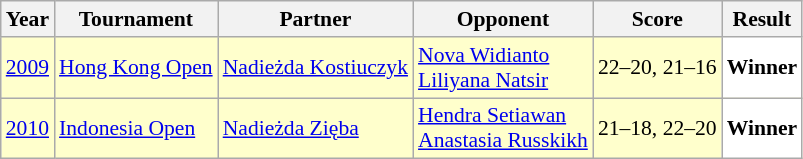<table class="sortable wikitable" style="font-size: 90%;">
<tr>
<th>Year</th>
<th>Tournament</th>
<th>Partner</th>
<th>Opponent</th>
<th>Score</th>
<th>Result</th>
</tr>
<tr style="background:#FFFFCC">
<td align="center"><a href='#'>2009</a></td>
<td align="left"><a href='#'>Hong Kong Open</a></td>
<td align="left"> <a href='#'>Nadieżda Kostiuczyk</a></td>
<td align="left"> <a href='#'>Nova Widianto</a><br> <a href='#'>Liliyana Natsir</a></td>
<td align="left">22–20, 21–16</td>
<td style="text-align:left; background:white"> <strong>Winner</strong></td>
</tr>
<tr style="background:#FFFFCC">
<td align="center"><a href='#'>2010</a></td>
<td align="left"><a href='#'>Indonesia Open</a></td>
<td align="left"> <a href='#'>Nadieżda Zięba</a></td>
<td align="left"> <a href='#'>Hendra Setiawan</a><br> <a href='#'>Anastasia Russkikh</a></td>
<td align="left">21–18, 22–20</td>
<td style="text-align:left; background:white"> <strong>Winner</strong></td>
</tr>
</table>
